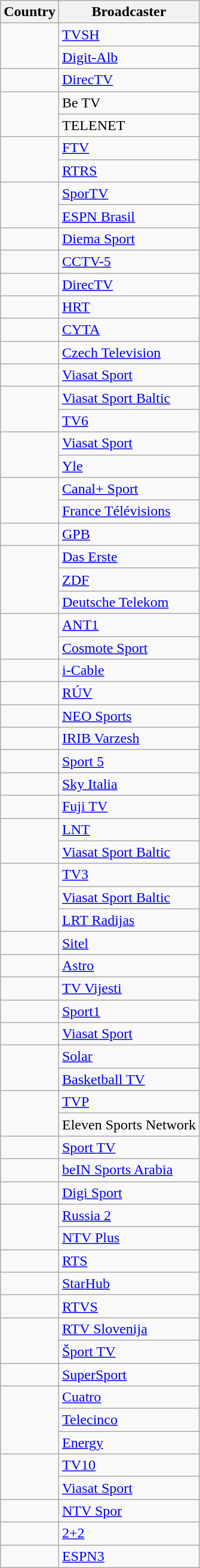<table class="wikitable collapsible collapsed">
<tr>
<th align=center>Country</th>
<th align=center>Broadcaster</th>
</tr>
<tr>
<td style="text-align:left;" rowspan="2"></td>
<td><a href='#'>TVSH</a></td>
</tr>
<tr>
<td><a href='#'>Digit-Alb</a></td>
</tr>
<tr>
<td align=left></td>
<td><a href='#'>DirecTV</a></td>
</tr>
<tr>
<td style="text-align:left;" rowspan="2"></td>
<td>Be TV</td>
</tr>
<tr>
<td>TELENET</td>
</tr>
<tr>
<td style="text-align:left;" rowspan="2"></td>
<td><a href='#'>FTV</a></td>
</tr>
<tr>
<td><a href='#'>RTRS</a></td>
</tr>
<tr>
<td style="text-align:left;" rowspan="2"></td>
<td><a href='#'>SporTV</a></td>
</tr>
<tr>
<td><a href='#'>ESPN Brasil</a></td>
</tr>
<tr>
<td align:left></td>
<td><a href='#'>Diema Sport</a></td>
</tr>
<tr>
<td align=left></td>
<td><a href='#'>CCTV-5</a></td>
</tr>
<tr>
<td align=left></td>
<td><a href='#'>DirecTV</a></td>
</tr>
<tr>
<td align=left></td>
<td><a href='#'>HRT</a></td>
</tr>
<tr>
<td align=left></td>
<td><a href='#'>CYTA</a></td>
</tr>
<tr>
<td align=left></td>
<td><a href='#'>Czech Television</a></td>
</tr>
<tr>
<td align=left></td>
<td><a href='#'>Viasat Sport</a></td>
</tr>
<tr>
<td style="text-align:left;" rowspan="2"></td>
<td><a href='#'>Viasat Sport Baltic</a></td>
</tr>
<tr>
<td><a href='#'>TV6</a></td>
</tr>
<tr>
<td style="text-align:left;" rowspan="2"></td>
<td><a href='#'>Viasat Sport</a></td>
</tr>
<tr>
<td><a href='#'>Yle</a></td>
</tr>
<tr>
<td style="text-align:left;" rowspan="2"></td>
<td><a href='#'>Canal+ Sport</a></td>
</tr>
<tr>
<td><a href='#'>France Télévisions</a></td>
</tr>
<tr>
<td align=left></td>
<td><a href='#'>GPB</a></td>
</tr>
<tr>
<td style="text-align:left;" rowspan="3"></td>
<td><a href='#'>Das Erste</a></td>
</tr>
<tr>
<td><a href='#'>ZDF</a></td>
</tr>
<tr>
<td><a href='#'>Deutsche Telekom</a></td>
</tr>
<tr>
<td style="text-align:left;" rowspan="2"></td>
<td><a href='#'>ANT1</a></td>
</tr>
<tr>
<td><a href='#'>Cosmote Sport</a></td>
</tr>
<tr>
<td align=left></td>
<td><a href='#'>i-Cable</a></td>
</tr>
<tr>
<td align=left></td>
<td><a href='#'>RÚV</a></td>
</tr>
<tr>
<td align=left></td>
<td><a href='#'>NEO Sports</a></td>
</tr>
<tr>
<td align=left></td>
<td><a href='#'>IRIB Varzesh</a></td>
</tr>
<tr>
<td align=left></td>
<td><a href='#'>Sport 5</a></td>
</tr>
<tr>
<td align=left></td>
<td><a href='#'>Sky Italia</a></td>
</tr>
<tr>
<td align=left></td>
<td><a href='#'>Fuji TV</a></td>
</tr>
<tr>
<td style="text-align:left;" rowspan="2"></td>
<td><a href='#'>LNT</a></td>
</tr>
<tr>
<td><a href='#'>Viasat Sport Baltic</a></td>
</tr>
<tr>
<td style="text-align:left;" rowspan="3"></td>
<td><a href='#'>TV3</a></td>
</tr>
<tr>
<td><a href='#'>Viasat Sport Baltic</a></td>
</tr>
<tr>
<td><a href='#'>LRT Radijas</a></td>
</tr>
<tr>
<td align=left></td>
<td><a href='#'>Sitel</a></td>
</tr>
<tr>
<td align=left></td>
<td><a href='#'>Astro</a></td>
</tr>
<tr>
<td align=left></td>
<td><a href='#'>TV Vijesti</a></td>
</tr>
<tr>
<td align=left></td>
<td><a href='#'>Sport1</a></td>
</tr>
<tr>
<td align=left></td>
<td><a href='#'>Viasat Sport</a></td>
</tr>
<tr>
<td style="text-align:left;" rowspan="2"></td>
<td><a href='#'>Solar</a></td>
</tr>
<tr>
<td><a href='#'>Basketball TV</a></td>
</tr>
<tr>
<td style="text-align:left;" rowspan="2"></td>
<td><a href='#'>TVP</a></td>
</tr>
<tr>
<td>Eleven Sports Network</td>
</tr>
<tr>
<td align=left></td>
<td><a href='#'>Sport TV</a></td>
</tr>
<tr>
<td align=left></td>
<td><a href='#'>beIN Sports Arabia</a></td>
</tr>
<tr>
<td align=left></td>
<td><a href='#'>Digi Sport</a></td>
</tr>
<tr>
<td style="text-align:left;" rowspan="2"></td>
<td><a href='#'>Russia 2</a></td>
</tr>
<tr>
<td><a href='#'>NTV Plus</a></td>
</tr>
<tr>
<td align=left></td>
<td><a href='#'>RTS</a></td>
</tr>
<tr>
<td align=left></td>
<td><a href='#'>StarHub</a></td>
</tr>
<tr>
<td align=left></td>
<td><a href='#'>RTVS</a></td>
</tr>
<tr>
<td style="text-align:left;" rowspan="2"></td>
<td><a href='#'>RTV Slovenija</a></td>
</tr>
<tr>
<td><a href='#'>Šport TV</a></td>
</tr>
<tr>
<td align=left></td>
<td><a href='#'>SuperSport</a></td>
</tr>
<tr>
<td style="text-align:left;" rowspan="3"></td>
<td><a href='#'>Cuatro</a></td>
</tr>
<tr>
<td><a href='#'>Telecinco</a></td>
</tr>
<tr>
<td><a href='#'>Energy</a></td>
</tr>
<tr>
<td style="text-align:left;" rowspan="2"></td>
<td><a href='#'>TV10</a></td>
</tr>
<tr>
<td><a href='#'>Viasat Sport</a></td>
</tr>
<tr>
<td align=left></td>
<td><a href='#'>NTV Spor</a></td>
</tr>
<tr>
<td align=left></td>
<td><a href='#'>2+2</a></td>
</tr>
<tr>
<td align=left></td>
<td><a href='#'>ESPN3</a></td>
</tr>
</table>
